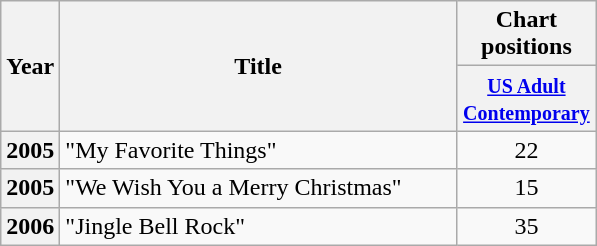<table class="wikitable plainrowheaders">
<tr>
<th width="28" rowspan="2">Year</th>
<th width="257" rowspan="2">Title</th>
<th>Chart positions</th>
</tr>
<tr>
<th width="86"><small><a href='#'>US Adult Contemporary</a></small></th>
</tr>
<tr>
<th scope="row">2005</th>
<td>"My Favorite Things"</td>
<td align="center">22</td>
</tr>
<tr>
<th scope="row">2005</th>
<td>"We Wish You a Merry Christmas"</td>
<td align="center">15</td>
</tr>
<tr>
<th scope="row">2006</th>
<td>"Jingle Bell Rock"</td>
<td align="center">35</td>
</tr>
</table>
